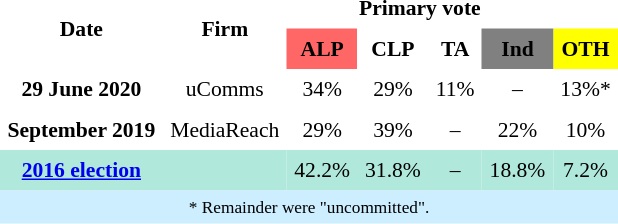<table class="toccolours" cellpadding="5" cellspacing="0" style="text-align:center; margin-right:.5em; margin-top:.4em; font-size:90%;">
<tr>
<th rowspan="2">Date</th>
<th rowspan="2">Firm</th>
<th colspan="4">Primary vote</th>
</tr>
<tr>
<th style="background:#f66">ALP</th>
<th>CLP</th>
<th>TA</th>
<th style="background:gray;">Ind</th>
<th style="background:#ff0;;">OTH</th>
</tr>
<tr>
<th>29 June 2020</th>
<td>uComms</td>
<td>34%</td>
<td>29%</td>
<td>11%</td>
<td>–</td>
<td>13%*</td>
</tr>
<tr>
<th>September 2019</th>
<td>MediaReach</td>
<td>29%</td>
<td>39%</td>
<td>–</td>
<td>22%</td>
<td>10%</td>
</tr>
<tr>
<th style="background:#b0e9db;"><a href='#'>2016 election</a></th>
<td style="background:#b0e9db;"></td>
<td style="background:#b0e9db;">42.2%</td>
<td style="background:#b0e9db;">31.8%</td>
<td style="background:#b0e9db;">–</td>
<td style="background:#b0e9db;">18.8%</td>
<td style="background:#b0e9db;">7.2%</td>
</tr>
<tr>
<td colspan="9" style="font-size:80%; background:#cef;">* Remainder were "uncommitted".</td>
</tr>
</table>
